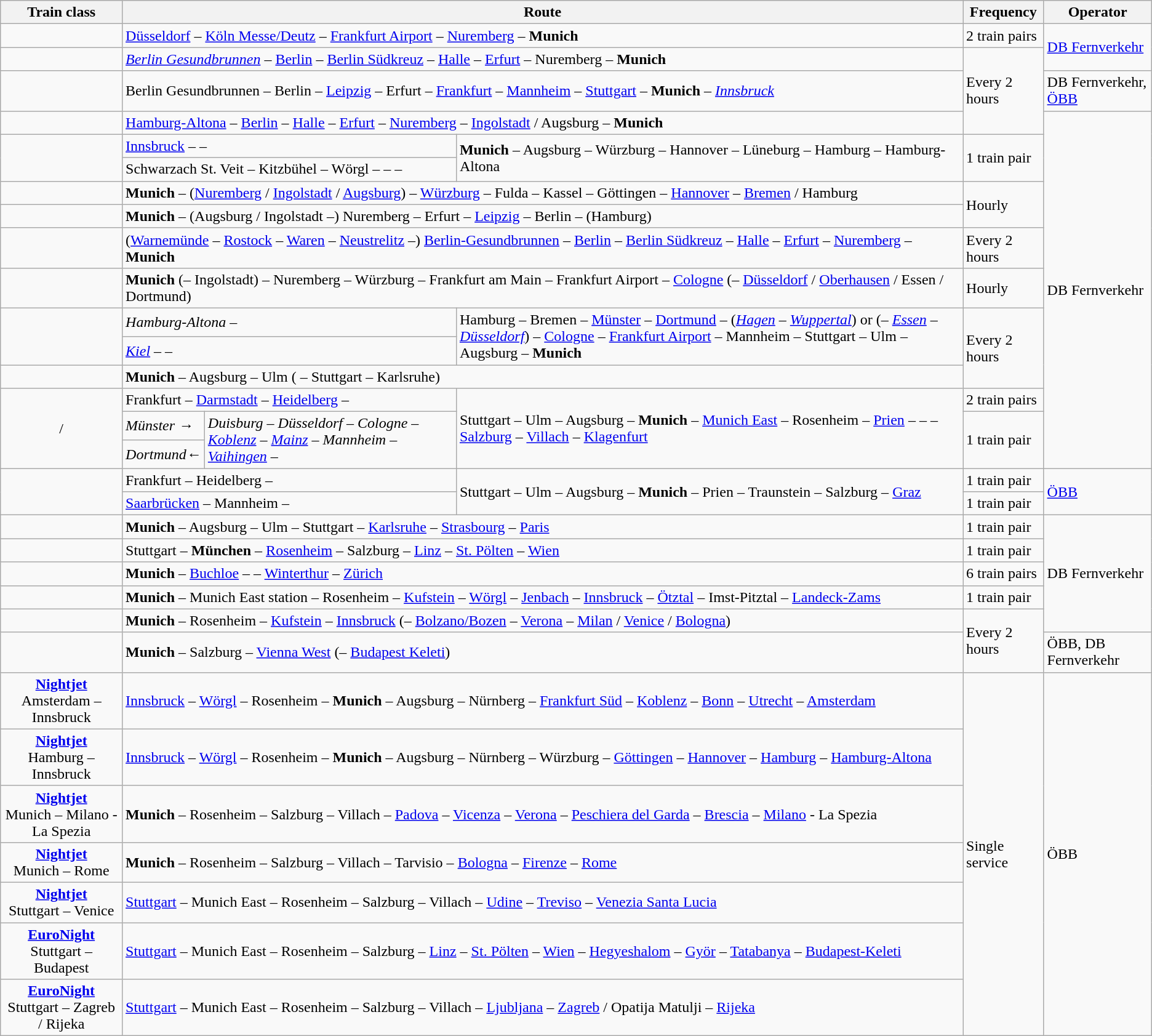<table class="wikitable">
<tr>
<th>Train class</th>
<th colspan="3">Route</th>
<th>Frequency</th>
<th>Operator</th>
</tr>
<tr>
<td align="center"></td>
<td colspan="3"><a href='#'>Düsseldorf</a> – <a href='#'>Köln Messe/Deutz</a> – <a href='#'>Frankfurt Airport</a> – <a href='#'>Nuremberg</a> – <strong>Munich</strong></td>
<td>2 train pairs</td>
<td rowspan=2><a href='#'>DB Fernverkehr</a></td>
</tr>
<tr>
<td align="center"></td>
<td colspan="3"><em><a href='#'>Berlin Gesundbrunnen</a></em> – <a href='#'>Berlin</a> – <a href='#'>Berlin Südkreuz</a> – <a href='#'>Halle</a> – <a href='#'>Erfurt</a> – Nuremberg – <strong>Munich</strong></td>
<td rowspan=3>Every 2 hours</td>
</tr>
<tr>
<td align="center"></td>
<td colspan="3">Berlin Gesundbrunnen – Berlin – <a href='#'>Leipzig</a> – Erfurt – <a href='#'>Frankfurt</a> – <a href='#'>Mannheim</a> – <a href='#'>Stuttgart</a> – <strong>Munich</strong> – <em><a href='#'>Innsbruck</a></em></td>
<td>DB Fernverkehr, <a href='#'>ÖBB</a></td>
</tr>
<tr>
<td align="center"></td>
<td colspan="3"><a href='#'>Hamburg-Altona</a> – <a href='#'>Berlin</a> – <a href='#'>Halle</a> – <a href='#'>Erfurt</a> – <a href='#'>Nuremberg</a> – <a href='#'>Ingolstadt</a> / Augsburg – <strong>Munich</strong></td>
<td rowspan=13>DB Fernverkehr</td>
</tr>
<tr>
<td align="center" rowspan="2"></td>
<td colspan="2"><a href='#'>Innsbruck</a> –  –</td>
<td rowspan="2"><strong>Munich</strong> – Augsburg – Würzburg – Hannover – Lüneburg – Hamburg – Hamburg-Altona</td>
<td rowspan="2">1 train pair</td>
</tr>
<tr>
<td colspan="2">Schwarzach St. Veit – Kitzbühel – Wörgl –  –  –</td>
</tr>
<tr>
<td align="center"></td>
<td colspan="3"><strong>Munich</strong> – (<a href='#'>Nuremberg</a> / <a href='#'>Ingolstadt</a> / <a href='#'>Augsburg</a>) – <a href='#'>Würzburg</a> – Fulda – Kassel – Göttingen – <a href='#'>Hannover</a> – <a href='#'>Bremen</a> / Hamburg</td>
<td rowspan="2">Hourly</td>
</tr>
<tr>
<td align="center"></td>
<td colspan="3"><strong>Munich</strong> – (Augsburg / Ingolstadt –) Nuremberg – Erfurt – <a href='#'>Leipzig</a> – Berlin – (Hamburg)</td>
</tr>
<tr>
<td align="center"></td>
<td colspan="3">(<a href='#'>Warnemünde</a> – <a href='#'>Rostock</a> – <a href='#'>Waren</a> – <a href='#'>Neustrelitz</a> –) <a href='#'>Berlin-Gesundbrunnen</a> – <a href='#'>Berlin</a> – <a href='#'>Berlin Südkreuz</a> – <a href='#'>Halle</a> – <a href='#'>Erfurt</a> – <a href='#'>Nuremberg</a> – <strong>Munich</strong></td>
<td>Every 2 hours</td>
</tr>
<tr>
<td align="center"></td>
<td colspan="3"><strong>Munich</strong> (– Ingolstadt)  – Nuremberg – Würzburg – Frankfurt am Main – Frankfurt Airport – <a href='#'>Cologne</a> (– <a href='#'>Düsseldorf</a> / <a href='#'>Oberhausen</a> / Essen / Dortmund)</td>
<td>Hourly</td>
</tr>
<tr>
<td align="center" rowspan="2"></td>
<td colspan="2"><em>Hamburg-Altona –</em></td>
<td rowspan="2">Hamburg – Bremen – <a href='#'>Münster</a> – <a href='#'>Dortmund</a>  – (<em><a href='#'>Hagen</a> – <a href='#'>Wuppertal</a></em>) or (<em>– <a href='#'>Essen</a> – <a href='#'>Düsseldorf</a></em>) – <a href='#'>Cologne</a> – <a href='#'>Frankfurt Airport</a> – Mannheim – Stuttgart – Ulm – Augsburg – <strong>Munich</strong></td>
<td rowspan="3">Every 2 hours</td>
</tr>
<tr>
<td colspan="2"><em><a href='#'>Kiel</a> –  –</em></td>
</tr>
<tr>
<td align="center"></td>
<td colspan="3"><strong>Munich</strong> – Augsburg – Ulm ( – Stuttgart – Karlsruhe)</td>
</tr>
<tr>
<td align="center" rowspan="3"> /<br></td>
<td colspan="2">Frankfurt – <a href='#'>Darmstadt</a> – <a href='#'>Heidelberg</a> –</td>
<td rowspan="3">Stuttgart – Ulm – Augsburg – <strong>Munich</strong> – <a href='#'>Munich East</a>  – Rosenheim – <a href='#'>Prien</a> –  –  – <a href='#'>Salzburg</a> – <a href='#'>Villach</a> – <a href='#'>Klagenfurt</a></td>
<td>2 train pairs</td>
</tr>
<tr>
<td><em>Münster →</em></td>
<td rowspan="2"><em>Duisburg – Düsseldorf – Cologne – <a href='#'>Koblenz</a> – <a href='#'>Mainz</a> – Mannheim – <a href='#'>Vaihingen</a> –</em></td>
<td rowspan="2">1 train pair</td>
</tr>
<tr>
<td><em>Dortmund←</em></td>
</tr>
<tr>
<td align="center" rowspan="2"></td>
<td colspan="2">Frankfurt – Heidelberg –</td>
<td rowspan="2">Stuttgart – Ulm – Augsburg – <strong>Munich</strong> – Prien – Traunstein – Salzburg – <a href='#'>Graz</a></td>
<td>1 train pair</td>
<td rowspan="2"><a href='#'>ÖBB</a></td>
</tr>
<tr>
<td colspan="2"><a href='#'>Saarbrücken</a> – Mannheim –</td>
<td>1 train pair</td>
</tr>
<tr>
<td align="center"></td>
<td colspan="3"><strong>Munich</strong> – Augsburg – Ulm – Stuttgart – <a href='#'>Karlsruhe</a> – <a href='#'>Strasbourg</a> – <a href='#'>Paris</a></td>
<td>1 train pair</td>
<td rowspan="5">DB Fernverkehr</td>
</tr>
<tr>
<td align="center"></td>
<td colspan="3">Stuttgart – <strong>München</strong> – <a href='#'>Rosenheim</a> – Salzburg – <a href='#'>Linz</a> – <a href='#'>St. Pölten</a> – <a href='#'>Wien</a></td>
<td>1 train pair</td>
</tr>
<tr>
<td align="center"></td>
<td colspan="3"><strong>Munich</strong> – <a href='#'>Buchloe</a> –  – <a href='#'>Winterthur</a> – <a href='#'>Zürich</a></td>
<td>6 train pairs</td>
</tr>
<tr>
<td align="center"></td>
<td colspan="3"><strong>Munich</strong> – Munich East station – Rosenheim – <a href='#'>Kufstein</a> – <a href='#'>Wörgl</a> – <a href='#'>Jenbach</a> – <a href='#'>Innsbruck</a> – <a href='#'>Ötztal</a> – Imst-Pitztal – <a href='#'>Landeck-Zams</a></td>
<td>1 train pair</td>
</tr>
<tr>
<td align="center"></td>
<td colspan="3"><strong>Munich</strong> – Rosenheim – <a href='#'>Kufstein</a> – <a href='#'>Innsbruck</a> (– <a href='#'>Bolzano/Bozen</a> – <a href='#'>Verona</a> – <a href='#'>Milan</a> / <a href='#'>Venice</a> / <a href='#'>Bologna</a>)</td>
<td rowspan="2">Every 2 hours</td>
</tr>
<tr>
<td align="center"></td>
<td colspan="3"><strong>Munich</strong> – Salzburg – <a href='#'>Vienna West</a> (– <a href='#'>Budapest Keleti</a>)</td>
<td>ÖBB, DB Fernverkehr</td>
</tr>
<tr>
<td align="center"><strong><a href='#'>Nightjet</a></strong><br>Amsterdam – Innsbruck</td>
<td colspan="3"><a href='#'>Innsbruck</a> – <a href='#'>Wörgl</a> – Rosenheim – <strong>Munich</strong> – Augsburg – Nürnberg – <a href='#'>Frankfurt Süd</a> – <a href='#'>Koblenz</a> – <a href='#'>Bonn</a> – <a href='#'>Utrecht</a> – <a href='#'>Amsterdam</a></td>
<td rowspan="7">Single service</td>
<td rowspan="7">ÖBB</td>
</tr>
<tr>
<td align="center"><strong><a href='#'>Nightjet</a></strong><br>Hamburg – Innsbruck</td>
<td colspan="3"><a href='#'>Innsbruck</a> – <a href='#'>Wörgl</a> – Rosenheim – <strong>Munich</strong> – Augsburg – Nürnberg – Würzburg – <a href='#'>Göttingen</a> – <a href='#'>Hannover</a> – <a href='#'>Hamburg</a> – <a href='#'>Hamburg-Altona</a></td>
</tr>
<tr>
<td align="center"><strong><a href='#'>Nightjet</a></strong><br>Munich – Milano - La Spezia</td>
<td colspan="3"><strong>Munich</strong> – Rosenheim – Salzburg – Villach – <a href='#'>Padova</a> – <a href='#'>Vicenza</a> – <a href='#'>Verona</a> – <a href='#'>Peschiera del Garda</a> – <a href='#'>Brescia</a> – <a href='#'>Milano</a> - La Spezia</td>
</tr>
<tr>
<td align="center"><strong><a href='#'>Nightjet</a></strong><br>Munich – Rome</td>
<td colspan="3"><strong>Munich</strong> – Rosenheim – Salzburg – Villach – Tarvisio – <a href='#'>Bologna</a> – <a href='#'>Firenze</a> – <a href='#'>Rome</a></td>
</tr>
<tr>
<td align="center"><strong><a href='#'>Nightjet</a></strong><br>Stuttgart – Venice</td>
<td colspan="3"><a href='#'>Stuttgart</a> – Munich East – Rosenheim – Salzburg – Villach – <a href='#'>Udine</a> – <a href='#'>Treviso</a> – <a href='#'>Venezia Santa Lucia</a></td>
</tr>
<tr>
<td align="center"><strong><a href='#'>EuroNight</a></strong><br>Stuttgart – Budapest</td>
<td colspan="3"><a href='#'>Stuttgart</a> – Munich East – Rosenheim – Salzburg – <a href='#'>Linz</a> – <a href='#'>St. Pölten</a> – <a href='#'>Wien</a> – <a href='#'>Hegyeshalom</a> – <a href='#'>Györ</a> – <a href='#'>Tatabanya</a> – <a href='#'>Budapest-Keleti</a></td>
</tr>
<tr>
<td align="center"><strong><a href='#'>EuroNight</a></strong><br>Stuttgart – Zagreb / Rijeka</td>
<td colspan="3"><a href='#'>Stuttgart</a> – Munich East – Rosenheim – Salzburg – Villach – <a href='#'>Ljubljana</a> – <a href='#'>Zagreb</a> / Opatija Matulji – <a href='#'>Rijeka</a></td>
</tr>
</table>
